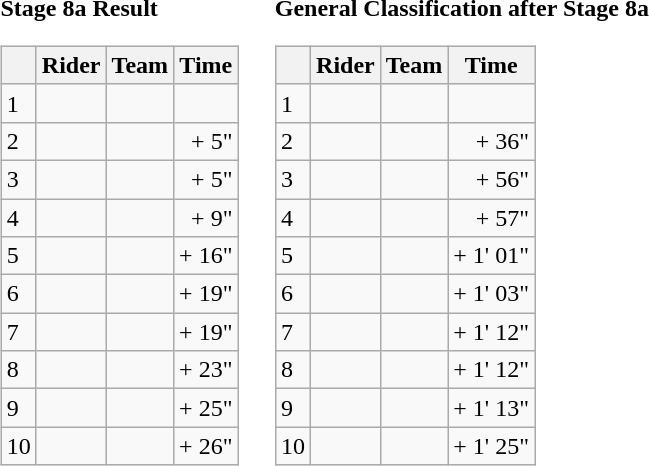<table>
<tr>
<td><strong>Stage 8a Result</strong><br><table class="wikitable">
<tr>
<th></th>
<th>Rider</th>
<th>Team</th>
<th>Time</th>
</tr>
<tr>
<td>1</td>
<td></td>
<td></td>
<td align="right"></td>
</tr>
<tr>
<td>2</td>
<td> </td>
<td></td>
<td align="right">+ 5"</td>
</tr>
<tr>
<td>3</td>
<td></td>
<td></td>
<td align="right">+ 5"</td>
</tr>
<tr>
<td>4</td>
<td></td>
<td></td>
<td align="right">+ 9"</td>
</tr>
<tr>
<td>5</td>
<td></td>
<td></td>
<td align="right">+ 16"</td>
</tr>
<tr>
<td>6</td>
<td></td>
<td></td>
<td align="right">+ 19"</td>
</tr>
<tr>
<td>7</td>
<td></td>
<td></td>
<td align="right">+ 19"</td>
</tr>
<tr>
<td>8</td>
<td></td>
<td></td>
<td align="right">+ 23"</td>
</tr>
<tr>
<td>9</td>
<td></td>
<td></td>
<td align="right">+ 25"</td>
</tr>
<tr>
<td>10</td>
<td></td>
<td></td>
<td align="right">+ 26"</td>
</tr>
</table>
</td>
<td></td>
<td><strong>General Classification after Stage 8a</strong><br><table class="wikitable">
<tr>
<th></th>
<th>Rider</th>
<th>Team</th>
<th>Time</th>
</tr>
<tr>
<td>1</td>
<td>  </td>
<td></td>
<td align="right"></td>
</tr>
<tr>
<td>2</td>
<td></td>
<td></td>
<td align="right">+ 36"</td>
</tr>
<tr>
<td>3</td>
<td></td>
<td></td>
<td align="right">+ 56"</td>
</tr>
<tr>
<td>4</td>
<td></td>
<td></td>
<td align="right">+ 57"</td>
</tr>
<tr>
<td>5</td>
<td></td>
<td></td>
<td align="right">+ 1' 01"</td>
</tr>
<tr>
<td>6</td>
<td> </td>
<td></td>
<td align="right">+ 1' 03"</td>
</tr>
<tr>
<td>7</td>
<td></td>
<td></td>
<td align="right">+ 1' 12"</td>
</tr>
<tr>
<td>8</td>
<td></td>
<td></td>
<td align="right">+ 1' 12"</td>
</tr>
<tr>
<td>9</td>
<td></td>
<td></td>
<td align="right">+ 1' 13"</td>
</tr>
<tr>
<td>10</td>
<td></td>
<td></td>
<td align="right">+ 1' 25"</td>
</tr>
</table>
</td>
</tr>
</table>
